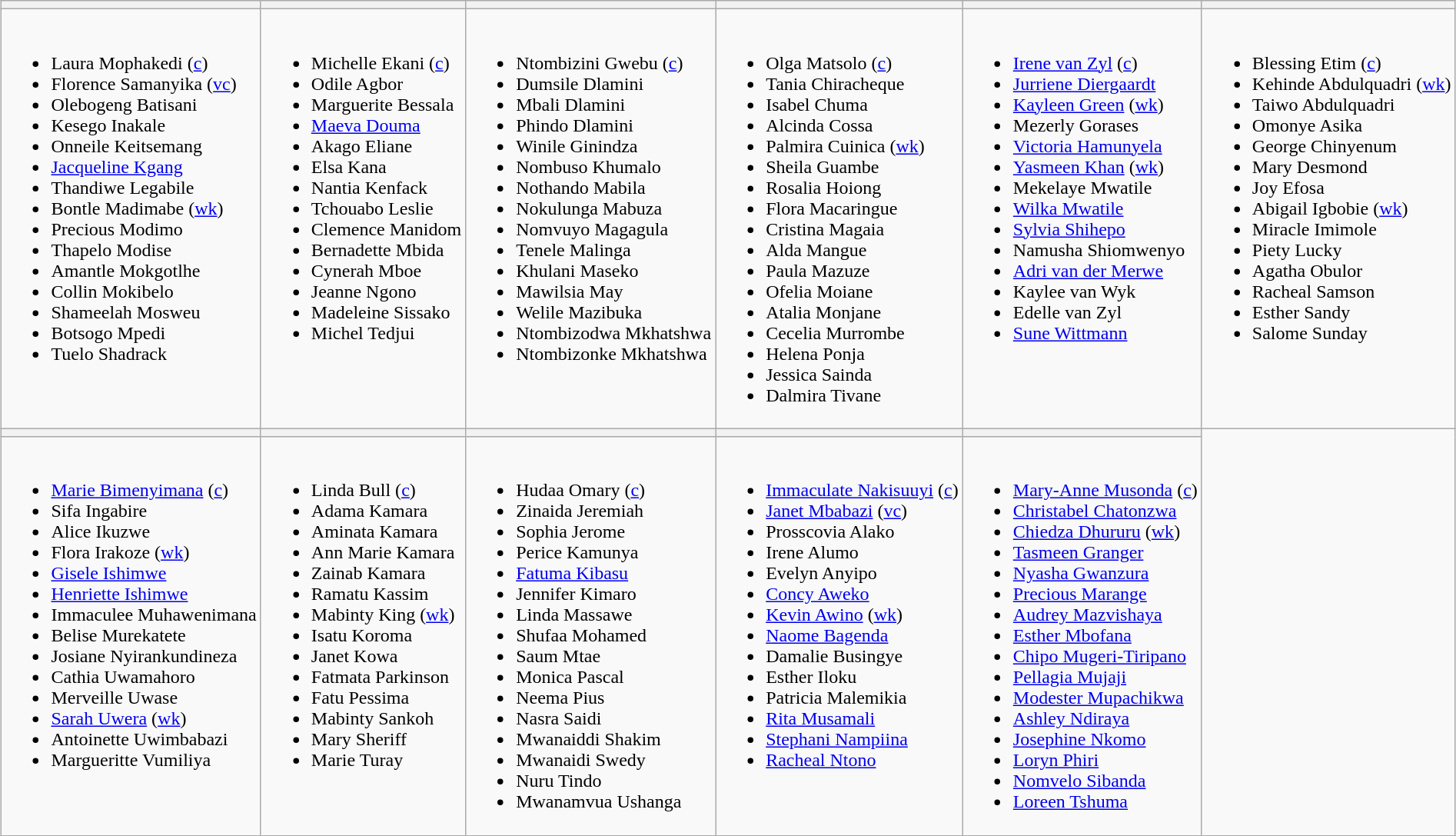<table class="wikitable" style="text-align:left; margin:auto">
<tr>
<th></th>
<th></th>
<th></th>
<th></th>
<th></th>
<th></th>
</tr>
<tr>
<td valign=top><br><ul><li>Laura Mophakedi (<a href='#'>c</a>)</li><li>Florence Samanyika (<a href='#'>vc</a>)</li><li>Olebogeng Batisani</li><li>Kesego Inakale</li><li>Onneile Keitsemang</li><li><a href='#'>Jacqueline Kgang</a></li><li>Thandiwe Legabile</li><li>Bontle Madimabe (<a href='#'>wk</a>)</li><li>Precious Modimo</li><li>Thapelo Modise</li><li>Amantle Mokgotlhe</li><li>Collin Mokibelo</li><li>Shameelah Mosweu</li><li>Botsogo Mpedi</li><li>Tuelo Shadrack</li></ul></td>
<td valign=top><br><ul><li>Michelle Ekani (<a href='#'>c</a>)</li><li>Odile Agbor</li><li>Marguerite Bessala</li><li><a href='#'>Maeva Douma</a></li><li>Akago Eliane</li><li>Elsa Kana</li><li>Nantia Kenfack</li><li>Tchouabo Leslie</li><li>Clemence Manidom</li><li>Bernadette Mbida</li><li>Cynerah Mboe</li><li>Jeanne Ngono</li><li>Madeleine Sissako</li><li>Michel Tedjui</li></ul></td>
<td valign=top><br><ul><li>Ntombizini Gwebu (<a href='#'>c</a>)</li><li>Dumsile Dlamini</li><li>Mbali Dlamini</li><li>Phindo Dlamini</li><li>Winile Ginindza</li><li>Nombuso Khumalo</li><li>Nothando Mabila</li><li>Nokulunga Mabuza</li><li>Nomvuyo Magagula</li><li>Tenele Malinga</li><li>Khulani Maseko</li><li>Mawilsia May</li><li>Welile Mazibuka</li><li>Ntombizodwa Mkhatshwa</li><li>Ntombizonke Mkhatshwa</li></ul></td>
<td valign=top><br><ul><li>Olga Matsolo (<a href='#'>c</a>)</li><li>Tania Chiracheque</li><li>Isabel Chuma</li><li>Alcinda Cossa</li><li>Palmira Cuinica (<a href='#'>wk</a>)</li><li>Sheila Guambe</li><li>Rosalia Hoiong</li><li>Flora Macaringue</li><li>Cristina Magaia</li><li>Alda Mangue</li><li>Paula Mazuze</li><li>Ofelia Moiane</li><li>Atalia Monjane</li><li>Cecelia Murrombe</li><li>Helena Ponja</li><li>Jessica Sainda</li><li>Dalmira Tivane</li></ul></td>
<td valign=top><br><ul><li><a href='#'>Irene van Zyl</a> (<a href='#'>c</a>)</li><li><a href='#'>Jurriene Diergaardt</a></li><li><a href='#'>Kayleen Green</a> (<a href='#'>wk</a>)</li><li>Mezerly Gorases</li><li><a href='#'>Victoria Hamunyela</a></li><li><a href='#'>Yasmeen Khan</a> (<a href='#'>wk</a>)</li><li>Mekelaye Mwatile</li><li><a href='#'>Wilka Mwatile</a></li><li><a href='#'>Sylvia Shihepo</a></li><li>Namusha Shiomwenyo</li><li><a href='#'>Adri van der Merwe</a></li><li>Kaylee van Wyk</li><li>Edelle van Zyl</li><li><a href='#'>Sune Wittmann</a></li></ul></td>
<td valign=top><br><ul><li>Blessing Etim (<a href='#'>c</a>)</li><li>Kehinde Abdulquadri (<a href='#'>wk</a>)</li><li>Taiwo Abdulquadri</li><li>Omonye Asika</li><li>George Chinyenum</li><li>Mary Desmond</li><li>Joy Efosa</li><li>Abigail Igbobie (<a href='#'>wk</a>)</li><li>Miracle Imimole</li><li>Piety Lucky</li><li>Agatha Obulor</li><li>Racheal Samson</li><li>Esther Sandy</li><li>Salome Sunday</li></ul></td>
</tr>
<tr>
<th></th>
<th></th>
<th></th>
<th></th>
<th></th>
</tr>
<tr>
<td valign=top><br><ul><li><a href='#'>Marie Bimenyimana</a> (<a href='#'>c</a>)</li><li>Sifa Ingabire</li><li>Alice Ikuzwe</li><li>Flora Irakoze (<a href='#'>wk</a>)</li><li><a href='#'>Gisele Ishimwe</a></li><li><a href='#'>Henriette Ishimwe</a></li><li>Immaculee Muhawenimana</li><li>Belise Murekatete</li><li>Josiane Nyirankundineza</li><li>Cathia Uwamahoro</li><li>Merveille Uwase</li><li><a href='#'>Sarah Uwera</a> (<a href='#'>wk</a>)</li><li>Antoinette Uwimbabazi</li><li>Margueritte Vumiliya</li></ul></td>
<td valign=top><br><ul><li>Linda Bull (<a href='#'>c</a>)</li><li>Adama Kamara</li><li>Aminata Kamara</li><li>Ann Marie Kamara</li><li>Zainab Kamara</li><li>Ramatu Kassim</li><li>Mabinty King (<a href='#'>wk</a>)</li><li>Isatu Koroma</li><li>Janet Kowa</li><li>Fatmata Parkinson</li><li>Fatu Pessima</li><li>Mabinty Sankoh</li><li>Mary Sheriff</li><li>Marie Turay</li></ul></td>
<td valign=top><br><ul><li>Hudaa Omary (<a href='#'>c</a>)</li><li>Zinaida Jeremiah</li><li>Sophia Jerome</li><li>Perice Kamunya</li><li><a href='#'>Fatuma Kibasu</a></li><li>Jennifer Kimaro</li><li>Linda Massawe</li><li>Shufaa Mohamed</li><li>Saum Mtae</li><li>Monica Pascal</li><li>Neema Pius</li><li>Nasra Saidi</li><li>Mwanaiddi Shakim</li><li>Mwanaidi Swedy</li><li>Nuru Tindo</li><li>Mwanamvua Ushanga</li></ul></td>
<td valign=top><br><ul><li><a href='#'>Immaculate Nakisuuyi</a> (<a href='#'>c</a>)</li><li><a href='#'>Janet Mbabazi</a> (<a href='#'>vc</a>)</li><li>Prosscovia Alako</li><li>Irene Alumo</li><li>Evelyn Anyipo</li><li><a href='#'>Concy Aweko</a></li><li><a href='#'>Kevin Awino</a> (<a href='#'>wk</a>)</li><li><a href='#'>Naome Bagenda</a></li><li>Damalie Busingye</li><li>Esther Iloku</li><li>Patricia Malemikia</li><li><a href='#'>Rita Musamali</a></li><li><a href='#'>Stephani Nampiina</a></li><li><a href='#'>Racheal Ntono</a></li></ul></td>
<td valign=top><br><ul><li><a href='#'>Mary-Anne Musonda</a> (<a href='#'>c</a>)</li><li><a href='#'>Christabel Chatonzwa</a></li><li><a href='#'>Chiedza Dhururu</a> (<a href='#'>wk</a>)</li><li><a href='#'>Tasmeen Granger</a></li><li><a href='#'>Nyasha Gwanzura</a></li><li><a href='#'>Precious Marange</a></li><li><a href='#'>Audrey Mazvishaya</a></li><li><a href='#'>Esther Mbofana</a></li><li><a href='#'>Chipo Mugeri-Tiripano</a></li><li><a href='#'>Pellagia Mujaji</a></li><li><a href='#'>Modester Mupachikwa</a></li><li><a href='#'>Ashley Ndiraya</a></li><li><a href='#'>Josephine Nkomo</a></li><li><a href='#'>Loryn Phiri</a></li><li><a href='#'>Nomvelo Sibanda</a></li><li><a href='#'>Loreen Tshuma</a></li></ul></td>
</tr>
</table>
